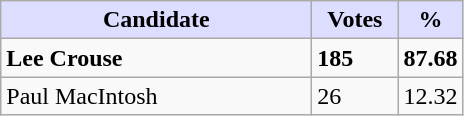<table class="wikitable">
<tr>
<th style="background:#ddf; width:200px;">Candidate</th>
<th style="background:#ddf; width:50px;">Votes</th>
<th style="background:#ddf; width:30px;">%</th>
</tr>
<tr>
<td><strong>Lee Crouse</strong></td>
<td><strong>185</strong></td>
<td><strong>87.68</strong></td>
</tr>
<tr>
<td>Paul MacIntosh</td>
<td>26</td>
<td>12.32</td>
</tr>
</table>
